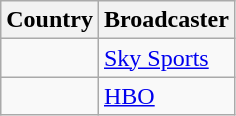<table class="wikitable">
<tr>
<th align=center>Country</th>
<th align=center>Broadcaster</th>
</tr>
<tr>
<td></td>
<td><a href='#'>Sky Sports</a></td>
</tr>
<tr>
<td></td>
<td><a href='#'>HBO</a></td>
</tr>
</table>
